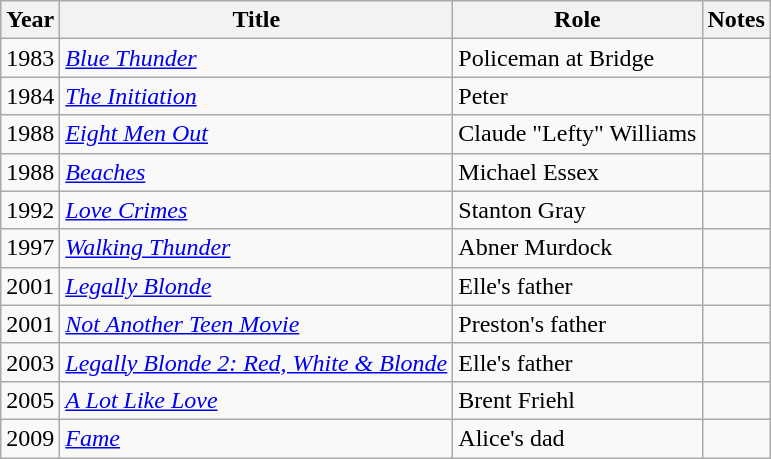<table class="wikitable sortable">
<tr>
<th>Year</th>
<th>Title</th>
<th>Role</th>
<th class="unsortable">Notes</th>
</tr>
<tr>
<td>1983</td>
<td><em><a href='#'>Blue Thunder</a></em></td>
<td>Policeman at Bridge</td>
<td></td>
</tr>
<tr>
<td>1984</td>
<td><em><a href='#'>The Initiation</a></em></td>
<td>Peter</td>
<td></td>
</tr>
<tr>
<td>1988</td>
<td><em><a href='#'>Eight Men Out</a></em></td>
<td>Claude "Lefty" Williams</td>
<td></td>
</tr>
<tr>
<td>1988</td>
<td><em><a href='#'>Beaches</a></em></td>
<td>Michael Essex</td>
<td></td>
</tr>
<tr>
<td>1992</td>
<td><em><a href='#'>Love Crimes</a></em></td>
<td>Stanton Gray</td>
<td></td>
</tr>
<tr>
<td>1997</td>
<td><em><a href='#'>Walking Thunder</a></em></td>
<td>Abner Murdock</td>
<td></td>
</tr>
<tr>
<td>2001</td>
<td><em><a href='#'>Legally Blonde</a></em></td>
<td>Elle's father</td>
<td></td>
</tr>
<tr>
<td>2001</td>
<td><em><a href='#'>Not Another Teen Movie</a></em></td>
<td>Preston's father</td>
<td></td>
</tr>
<tr>
<td>2003</td>
<td><em><a href='#'>Legally Blonde 2: Red, White & Blonde</a></em></td>
<td>Elle's father</td>
<td></td>
</tr>
<tr>
<td>2005</td>
<td><em><a href='#'>A Lot Like Love</a></em></td>
<td>Brent Friehl</td>
<td></td>
</tr>
<tr>
<td>2009</td>
<td><em><a href='#'>Fame</a></em></td>
<td>Alice's dad</td>
<td></td>
</tr>
</table>
